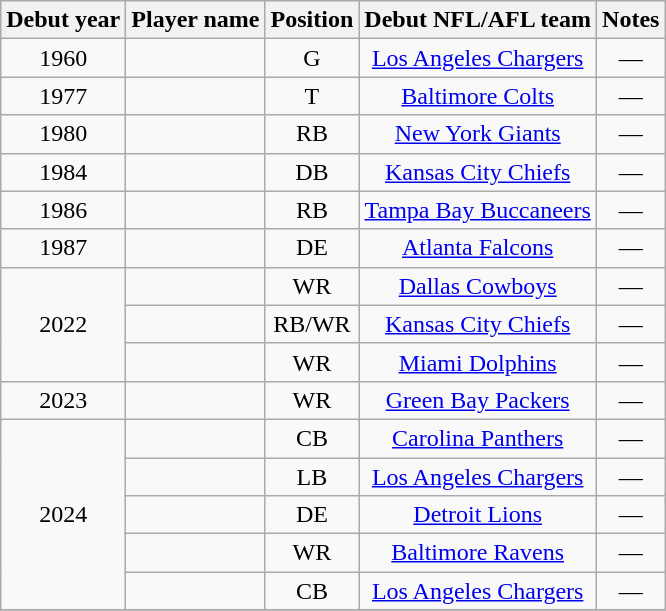<table class="wikitable sortable" style="text-align: center;">
<tr>
<th>Debut year</th>
<th>Player name</th>
<th>Position</th>
<th>Debut NFL/AFL team</th>
<th>Notes</th>
</tr>
<tr>
<td align="center">1960</td>
<td align="center"></td>
<td align="center">G</td>
<td align="center"><a href='#'>Los Angeles Chargers</a></td>
<td align="center">—</td>
</tr>
<tr>
<td align="center">1977</td>
<td align="center"></td>
<td align="center">T</td>
<td align="center"><a href='#'>Baltimore Colts</a></td>
<td align="center">—</td>
</tr>
<tr>
<td align="center">1980</td>
<td align="center"></td>
<td align="center">RB</td>
<td align="center"><a href='#'>New York Giants</a></td>
<td align="center">—</td>
</tr>
<tr>
<td align="center">1984</td>
<td align="center"></td>
<td align="center">DB</td>
<td align="center"><a href='#'>Kansas City Chiefs</a></td>
<td align="center">—</td>
</tr>
<tr>
<td align="center">1986</td>
<td align="center"></td>
<td align="center">RB</td>
<td align="center"><a href='#'>Tampa Bay Buccaneers</a></td>
<td align="center">—</td>
</tr>
<tr>
<td align="center">1987</td>
<td align="center"></td>
<td align="center">DE</td>
<td align="center"><a href='#'>Atlanta Falcons</a></td>
<td align="center">—</td>
</tr>
<tr>
<td rowspan="3">2022</td>
<td align="center"></td>
<td align="center">WR</td>
<td align="center"><a href='#'>Dallas Cowboys</a></td>
<td align="center">—</td>
</tr>
<tr>
<td align="center"></td>
<td align="center">RB/WR</td>
<td align="center"><a href='#'>Kansas City Chiefs</a></td>
<td align="center">—</td>
</tr>
<tr>
<td align="center"></td>
<td align="center">WR</td>
<td align="center"><a href='#'>Miami Dolphins</a></td>
<td align="center">—</td>
</tr>
<tr>
<td align="center">2023</td>
<td align="center"></td>
<td align="center">WR</td>
<td align="center"><a href='#'>Green Bay Packers</a></td>
<td align="center">—</td>
</tr>
<tr>
<td rowspan="5">2024</td>
<td align="center"></td>
<td align="center">CB</td>
<td align="center"><a href='#'>Carolina Panthers</a></td>
<td align="center">—</td>
</tr>
<tr>
<td align="center"></td>
<td align="center">LB</td>
<td align="center"><a href='#'>Los Angeles Chargers</a></td>
<td align="center">—</td>
</tr>
<tr>
<td align="center"></td>
<td align="center">DE</td>
<td align="center"><a href='#'>Detroit Lions</a></td>
<td align="center">—</td>
</tr>
<tr>
<td align="center"></td>
<td align="center">WR</td>
<td align="center"><a href='#'>Baltimore Ravens</a></td>
<td align="center">—</td>
</tr>
<tr>
<td align="center"></td>
<td align="center">CB</td>
<td align="center"><a href='#'>Los Angeles Chargers</a></td>
<td align="center">—</td>
</tr>
<tr>
</tr>
</table>
